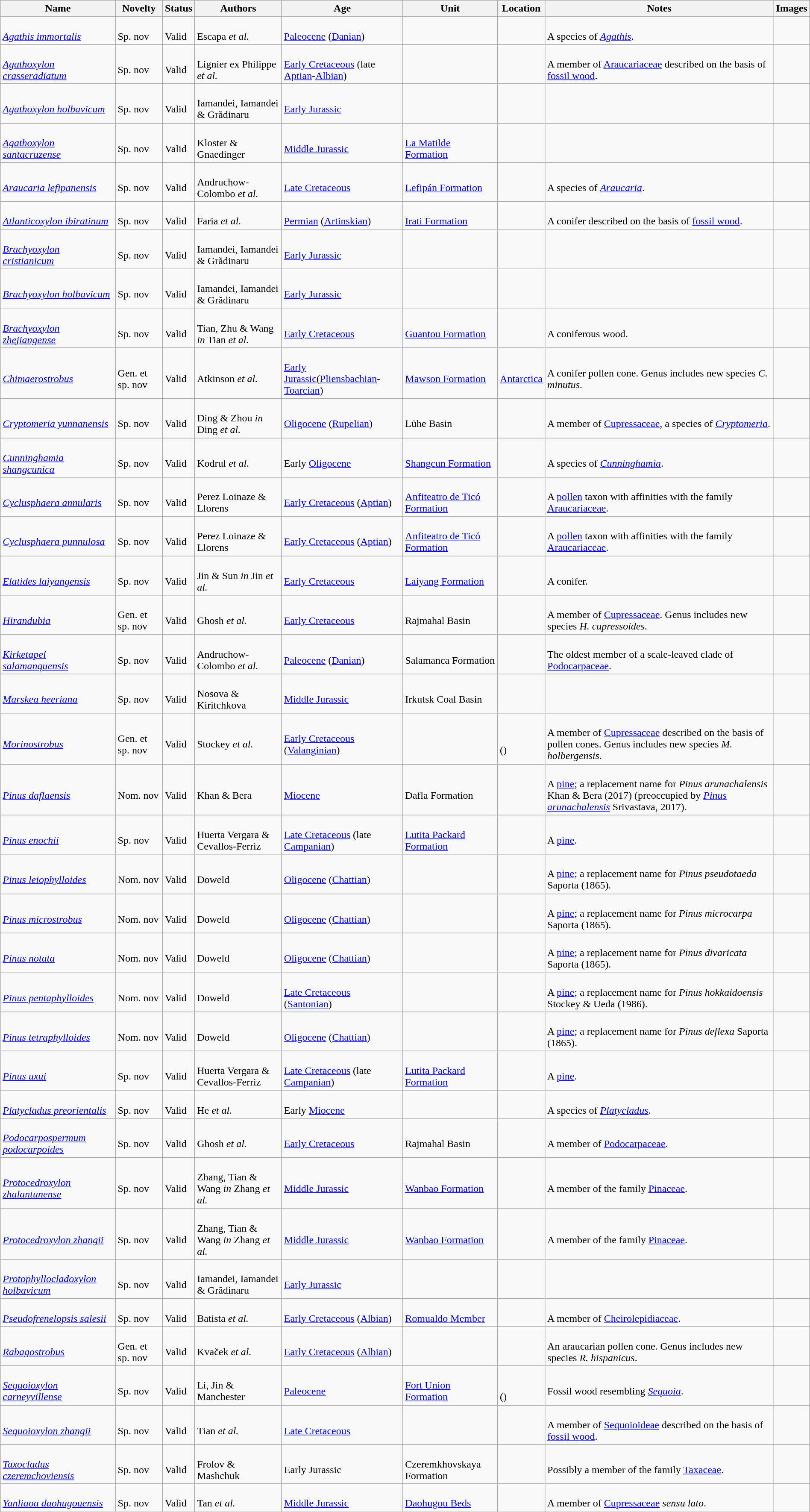<table class="wikitable sortable" align="center" width="100%">
<tr>
<th>Name</th>
<th>Novelty</th>
<th>Status</th>
<th>Authors</th>
<th>Age</th>
<th>Unit</th>
<th>Location</th>
<th>Notes</th>
<th>Images</th>
</tr>
<tr>
<td><br><em><a href='#'>Agathis immortalis</a></em></td>
<td><br>Sp. nov</td>
<td><br>Valid</td>
<td><br>Escapa <em>et al.</em></td>
<td><br><a href='#'>Paleocene</a> (<a href='#'>Danian</a>)</td>
<td></td>
<td><br></td>
<td><br>A species of <em><a href='#'>Agathis</a></em>.</td>
<td></td>
</tr>
<tr>
<td><br><em><a href='#'>Agathoxylon crasseradiatum</a></em></td>
<td><br>Sp. nov</td>
<td><br>Valid</td>
<td><br>Lignier ex Philippe <em>et al.</em></td>
<td><br><a href='#'>Early Cretaceous</a> (late <a href='#'>Aptian</a>-<a href='#'>Albian</a>)</td>
<td></td>
<td><br></td>
<td><br>A member of <a href='#'>Araucariaceae</a> described on the basis of <a href='#'>fossil wood</a>.</td>
<td></td>
</tr>
<tr>
<td><br><em><a href='#'>Agathoxylon holbavicum</a></em></td>
<td><br>Sp. nov</td>
<td><br>Valid</td>
<td><br>Iamandei, Iamandei & Grădinaru</td>
<td><br><a href='#'>Early Jurassic</a></td>
<td></td>
<td><br></td>
<td></td>
<td></td>
</tr>
<tr>
<td><br><em><a href='#'>Agathoxylon santacruzense</a></em></td>
<td><br>Sp. nov</td>
<td><br>Valid</td>
<td><br>Kloster & Gnaedinger</td>
<td><br><a href='#'>Middle Jurassic</a></td>
<td><br><a href='#'>La Matilde Formation</a></td>
<td><br></td>
<td></td>
<td></td>
</tr>
<tr>
<td><br><em><a href='#'>Araucaria lefipanensis</a></em></td>
<td><br>Sp. nov</td>
<td><br>Valid</td>
<td><br>Andruchow-Colombo <em>et al.</em></td>
<td><br><a href='#'>Late Cretaceous</a></td>
<td><br><a href='#'>Lefipán Formation</a></td>
<td><br></td>
<td><br>A species of <em><a href='#'>Araucaria</a></em>.</td>
<td></td>
</tr>
<tr>
<td><br><em><a href='#'>Atlanticoxylon ibiratinum</a></em></td>
<td><br>Sp. nov</td>
<td><br>Valid</td>
<td><br>Faria <em>et al.</em></td>
<td><br><a href='#'>Permian</a> (<a href='#'>Artinskian</a>)</td>
<td><br><a href='#'>Irati Formation</a></td>
<td><br></td>
<td><br>A conifer described on the basis of <a href='#'>fossil wood</a>.</td>
<td></td>
</tr>
<tr>
<td><br><em><a href='#'>Brachyoxylon cristianicum</a></em></td>
<td><br>Sp. nov</td>
<td><br>Valid</td>
<td><br>Iamandei, Iamandei & Grădinaru</td>
<td><br><a href='#'>Early Jurassic</a></td>
<td></td>
<td><br></td>
<td></td>
<td></td>
</tr>
<tr>
<td><br><em><a href='#'>Brachyoxylon holbavicum</a></em></td>
<td><br>Sp. nov</td>
<td><br>Valid</td>
<td><br>Iamandei, Iamandei & Grădinaru</td>
<td><br><a href='#'>Early Jurassic</a></td>
<td></td>
<td><br></td>
<td></td>
<td></td>
</tr>
<tr>
<td><br><em><a href='#'>Brachyoxylon zhejiangense</a></em></td>
<td><br>Sp. nov</td>
<td><br>Valid</td>
<td><br>Tian, Zhu & Wang <em>in</em> Tian <em>et al.</em></td>
<td><br><a href='#'>Early Cretaceous</a></td>
<td><br><a href='#'>Guantou Formation</a></td>
<td><br></td>
<td><br>A coniferous wood.</td>
<td></td>
</tr>
<tr>
<td><br><em><a href='#'>Chimaerostrobus</a></em></td>
<td><br>Gen. et sp. nov</td>
<td><br>Valid</td>
<td><br>Atkinson <em>et al.</em></td>
<td><br><a href='#'>Early Jurassic</a>(<a href='#'>Pliensbachian</a>-<a href='#'>Toarcian</a>)</td>
<td><br><a href='#'>Mawson Formation</a></td>
<td><br><a href='#'>Antarctica</a></td>
<td><br>A conifer pollen cone. Genus includes new species <em>C. minutus</em>.</td>
<td></td>
</tr>
<tr>
<td><br><em><a href='#'>Cryptomeria yunnanensis</a></em></td>
<td><br>Sp. nov</td>
<td><br>Valid</td>
<td><br>Ding & Zhou <em>in</em> Ding <em>et al.</em></td>
<td><br><a href='#'>Oligocene</a> (<a href='#'>Rupelian</a>)</td>
<td><br>Lühe Basin</td>
<td><br></td>
<td><br>A member of <a href='#'>Cupressaceae</a>, a species of <em><a href='#'>Cryptomeria</a></em>.</td>
<td></td>
</tr>
<tr>
<td><br><em><a href='#'>Cunninghamia shangcunica</a></em></td>
<td><br>Sp. nov</td>
<td><br>Valid</td>
<td><br>Kodrul <em>et al.</em></td>
<td><br>Early <a href='#'>Oligocene</a></td>
<td><br><a href='#'>Shangcun Formation</a></td>
<td><br></td>
<td><br>A species of <em><a href='#'>Cunninghamia</a></em>.</td>
<td></td>
</tr>
<tr>
<td><br><em><a href='#'>Cyclusphaera annularis</a></em></td>
<td><br>Sp. nov</td>
<td><br>Valid</td>
<td><br>Perez Loinaze & Llorens</td>
<td><br><a href='#'>Early Cretaceous</a> (<a href='#'>Aptian</a>)</td>
<td><br><a href='#'>Anfiteatro de Ticó Formation</a></td>
<td><br></td>
<td><br>A <a href='#'>pollen</a> taxon with affinities with the family <a href='#'>Araucariaceae</a>.</td>
<td></td>
</tr>
<tr>
<td><br><em><a href='#'>Cyclusphaera punnulosa</a></em></td>
<td><br>Sp. nov</td>
<td><br>Valid</td>
<td><br>Perez Loinaze & Llorens</td>
<td><br><a href='#'>Early Cretaceous</a> (<a href='#'>Aptian</a>)</td>
<td><br><a href='#'>Anfiteatro de Ticó Formation</a></td>
<td><br></td>
<td><br>A <a href='#'>pollen</a> taxon with affinities with the family <a href='#'>Araucariaceae</a>.</td>
<td></td>
</tr>
<tr>
<td><br><em><a href='#'>Elatides laiyangensis</a></em></td>
<td><br>Sp. nov</td>
<td><br>Valid</td>
<td><br>Jin & Sun <em>in</em> Jin <em>et al.</em></td>
<td><br><a href='#'>Early Cretaceous</a></td>
<td><br><a href='#'>Laiyang Formation</a></td>
<td><br></td>
<td><br>A conifer.</td>
<td></td>
</tr>
<tr>
<td><br><em><a href='#'>Hirandubia</a></em></td>
<td><br>Gen. et sp. nov</td>
<td><br>Valid</td>
<td><br>Ghosh <em>et al.</em></td>
<td><br><a href='#'>Early Cretaceous</a></td>
<td><br>Rajmahal Basin</td>
<td><br></td>
<td><br>A member of <a href='#'>Cupressaceae</a>. Genus includes new species <em>H. cupressoides</em>.</td>
<td></td>
</tr>
<tr>
<td><br><em><a href='#'>Kirketapel salamanquensis</a></em></td>
<td><br>Sp. nov</td>
<td><br>Valid</td>
<td><br>Andruchow-Colombo <em>et al.</em></td>
<td><br><a href='#'>Paleocene</a> (<a href='#'>Danian</a>)</td>
<td><br>Salamanca Formation</td>
<td><br></td>
<td><br>The oldest member of a scale-leaved clade of <a href='#'>Podocarpaceae</a>.</td>
<td></td>
</tr>
<tr>
<td><br><em><a href='#'>Marskea heeriana</a></em></td>
<td><br>Sp. nov</td>
<td><br>Valid</td>
<td><br>Nosova & Kiritchkova</td>
<td><br><a href='#'>Middle Jurassic</a></td>
<td><br>Irkutsk Coal Basin</td>
<td><br></td>
<td></td>
<td></td>
</tr>
<tr>
<td><br><em><a href='#'>Morinostrobus</a></em></td>
<td><br>Gen. et sp. nov</td>
<td><br>Valid</td>
<td><br>Stockey <em>et al.</em></td>
<td><br><a href='#'>Early Cretaceous</a> (<a href='#'>Valanginian</a>)</td>
<td></td>
<td><br><br>()</td>
<td><br>A member of <a href='#'>Cupressaceae</a> described on the basis of pollen cones. Genus includes new species <em>M. holbergensis</em>.</td>
<td></td>
</tr>
<tr>
<td><br><em><a href='#'>Pinus daflaensis</a></em></td>
<td><br>Nom. nov</td>
<td><br>Valid</td>
<td><br>Khan & Bera</td>
<td><br><a href='#'>Miocene</a></td>
<td><br>Dafla Formation</td>
<td><br></td>
<td><br>A <a href='#'>pine</a>; a replacement name for <em>Pinus arunachalensis</em> Khan & Bera (2017) (preoccupied by <em><a href='#'>Pinus arunachalensis</a></em> Srivastava, 2017).</td>
<td></td>
</tr>
<tr>
<td><br><em><a href='#'>Pinus enochii</a></em></td>
<td><br>Sp. nov</td>
<td><br>Valid</td>
<td><br>Huerta Vergara & Cevallos-Ferriz</td>
<td><br><a href='#'>Late Cretaceous</a> (late <a href='#'>Campanian</a>)</td>
<td><br><a href='#'>Lutita Packard Formation</a></td>
<td><br></td>
<td><br>A <a href='#'>pine</a>.</td>
<td></td>
</tr>
<tr>
<td><br><em><a href='#'>Pinus leiophylloides</a></em></td>
<td><br>Nom. nov</td>
<td><br>Valid</td>
<td><br>Doweld</td>
<td><br><a href='#'>Oligocene</a> (<a href='#'>Chattian</a>)</td>
<td></td>
<td><br></td>
<td><br>A <a href='#'>pine</a>; a replacement name for <em>Pinus pseudotaeda</em> Saporta (1865).</td>
<td></td>
</tr>
<tr>
<td><br><em><a href='#'>Pinus microstrobus</a></em></td>
<td><br>Nom. nov</td>
<td><br>Valid</td>
<td><br>Doweld</td>
<td><br><a href='#'>Oligocene</a> (<a href='#'>Chattian</a>)</td>
<td></td>
<td><br></td>
<td><br>A <a href='#'>pine</a>; a replacement name for <em>Pinus microcarpa</em> Saporta (1865).</td>
<td></td>
</tr>
<tr>
<td><br><em><a href='#'>Pinus notata</a></em></td>
<td><br>Nom. nov</td>
<td><br>Valid</td>
<td><br>Doweld</td>
<td><br><a href='#'>Oligocene</a> (<a href='#'>Chattian</a>)</td>
<td></td>
<td><br></td>
<td><br>A <a href='#'>pine</a>; a replacement name for <em>Pinus divaricata</em> Saporta (1865).</td>
<td></td>
</tr>
<tr>
<td><br><em><a href='#'>Pinus pentaphylloides</a></em></td>
<td><br>Nom. nov</td>
<td><br>Valid</td>
<td><br>Doweld</td>
<td><br><a href='#'>Late Cretaceous</a> (<a href='#'>Santonian</a>)</td>
<td></td>
<td><br></td>
<td><br>A <a href='#'>pine</a>; a replacement name for <em>Pinus hokkaidoensis</em> Stockey & Ueda (1986).</td>
<td></td>
</tr>
<tr>
<td><br><em><a href='#'>Pinus tetraphylloides</a></em></td>
<td><br>Nom. nov</td>
<td><br>Valid</td>
<td><br>Doweld</td>
<td><br><a href='#'>Oligocene</a> (<a href='#'>Chattian</a>)</td>
<td></td>
<td><br></td>
<td><br>A <a href='#'>pine</a>; a replacement name for <em>Pinus deflexa</em> Saporta (1865).</td>
<td></td>
</tr>
<tr>
<td><br><em><a href='#'>Pinus uxui</a></em></td>
<td><br>Sp. nov</td>
<td><br>Valid</td>
<td><br>Huerta Vergara & Cevallos-Ferriz</td>
<td><br><a href='#'>Late Cretaceous</a> (late <a href='#'>Campanian</a>)</td>
<td><br><a href='#'>Lutita Packard Formation</a></td>
<td><br></td>
<td><br>A <a href='#'>pine</a>.</td>
<td></td>
</tr>
<tr>
<td><br><em><a href='#'>Platycladus preorientalis</a></em></td>
<td><br>Sp. nov</td>
<td><br>Valid</td>
<td><br>He <em>et al.</em></td>
<td><br>Early <a href='#'>Miocene</a></td>
<td></td>
<td><br></td>
<td><br>A species of <em><a href='#'>Platycladus</a></em>.</td>
<td></td>
</tr>
<tr>
<td><br><em><a href='#'>Podocarpospermum podocarpoides</a></em></td>
<td><br>Sp. nov</td>
<td><br>Valid</td>
<td><br>Ghosh <em>et al.</em></td>
<td><br><a href='#'>Early Cretaceous</a></td>
<td><br>Rajmahal Basin</td>
<td><br></td>
<td><br>A member of <a href='#'>Podocarpaceae</a>.</td>
<td></td>
</tr>
<tr>
<td><br><em><a href='#'>Protocedroxylon zhalantunense</a></em></td>
<td><br>Sp. nov</td>
<td><br>Valid</td>
<td><br>Zhang, Tian & Wang <em>in</em> Zhang <em>et al.</em></td>
<td><br><a href='#'>Middle Jurassic</a></td>
<td><br><a href='#'>Wanbao Formation</a></td>
<td><br></td>
<td><br>A member of the family <a href='#'>Pinaceae</a>.</td>
<td></td>
</tr>
<tr>
<td><br><em><a href='#'>Protocedroxylon zhangii</a></em></td>
<td><br>Sp. nov</td>
<td><br>Valid</td>
<td><br>Zhang, Tian & Wang <em>in</em> Zhang <em>et al.</em></td>
<td><br><a href='#'>Middle Jurassic</a></td>
<td><br><a href='#'>Wanbao Formation</a></td>
<td><br></td>
<td><br>A member of the family <a href='#'>Pinaceae</a>.</td>
<td></td>
</tr>
<tr>
<td><br><em><a href='#'>Protophyllocladoxylon holbavicum</a></em></td>
<td><br>Sp. nov</td>
<td><br>Valid</td>
<td><br>Iamandei, Iamandei & Grădinaru</td>
<td><br><a href='#'>Early Jurassic</a></td>
<td></td>
<td><br></td>
<td></td>
<td></td>
</tr>
<tr>
<td><br><em><a href='#'>Pseudofrenelopsis salesii</a></em></td>
<td><br>Sp. nov</td>
<td><br>Valid</td>
<td><br>Batista <em>et al.</em></td>
<td><br><a href='#'>Early Cretaceous</a> (<a href='#'>Albian</a>)</td>
<td><br><a href='#'>Romualdo Member</a></td>
<td><br></td>
<td><br>A member of <a href='#'>Cheirolepidiaceae</a>.</td>
<td></td>
</tr>
<tr>
<td><br><em><a href='#'>Rabagostrobus</a></em></td>
<td><br>Gen. et sp. nov</td>
<td><br>Valid</td>
<td><br>Kvaček <em>et al.</em></td>
<td><br><a href='#'>Early Cretaceous</a> (<a href='#'>Albian</a>)</td>
<td></td>
<td><br></td>
<td><br>An araucarian pollen cone. Genus includes new species <em>R. hispanicus</em>.</td>
<td></td>
</tr>
<tr>
<td><br><em><a href='#'>Sequoioxylon carneyvillense</a></em></td>
<td><br>Sp. nov</td>
<td><br>Valid</td>
<td><br>Li, Jin & Manchester</td>
<td><br><a href='#'>Paleocene</a></td>
<td><br><a href='#'>Fort Union Formation</a></td>
<td><br><br>()</td>
<td><br>Fossil wood resembling <em><a href='#'>Sequoia</a></em>.</td>
<td></td>
</tr>
<tr>
<td><br><em><a href='#'>Sequoioxylon zhangii</a></em></td>
<td><br>Sp. nov</td>
<td><br>Valid</td>
<td><br>Tian <em>et al.</em></td>
<td><br><a href='#'>Late Cretaceous</a></td>
<td></td>
<td><br></td>
<td><br>A member of <a href='#'>Sequoioideae</a> described on the basis of <a href='#'>fossil wood</a>.</td>
<td></td>
</tr>
<tr>
<td><br><em><a href='#'>Taxocladus czeremchoviensis</a></em></td>
<td><br>Sp. nov</td>
<td><br>Valid</td>
<td><br>Frolov & Mashchuk</td>
<td><br>Early Jurassic</td>
<td><br>Czeremkhovskaya Formation</td>
<td><br></td>
<td><br>Possibly a member of the family <a href='#'>Taxaceae</a>.</td>
<td></td>
</tr>
<tr>
<td><br><em><a href='#'>Yanliaoa daohugouensis</a></em></td>
<td><br>Sp. nov</td>
<td><br>Valid</td>
<td><br>Tan <em>et al.</em></td>
<td><br><a href='#'>Middle Jurassic</a></td>
<td><br><a href='#'>Daohugou Beds</a></td>
<td><br></td>
<td><br>A member of <a href='#'>Cupressaceae</a> <em>sensu lato</em>.</td>
<td></td>
</tr>
<tr>
</tr>
</table>
